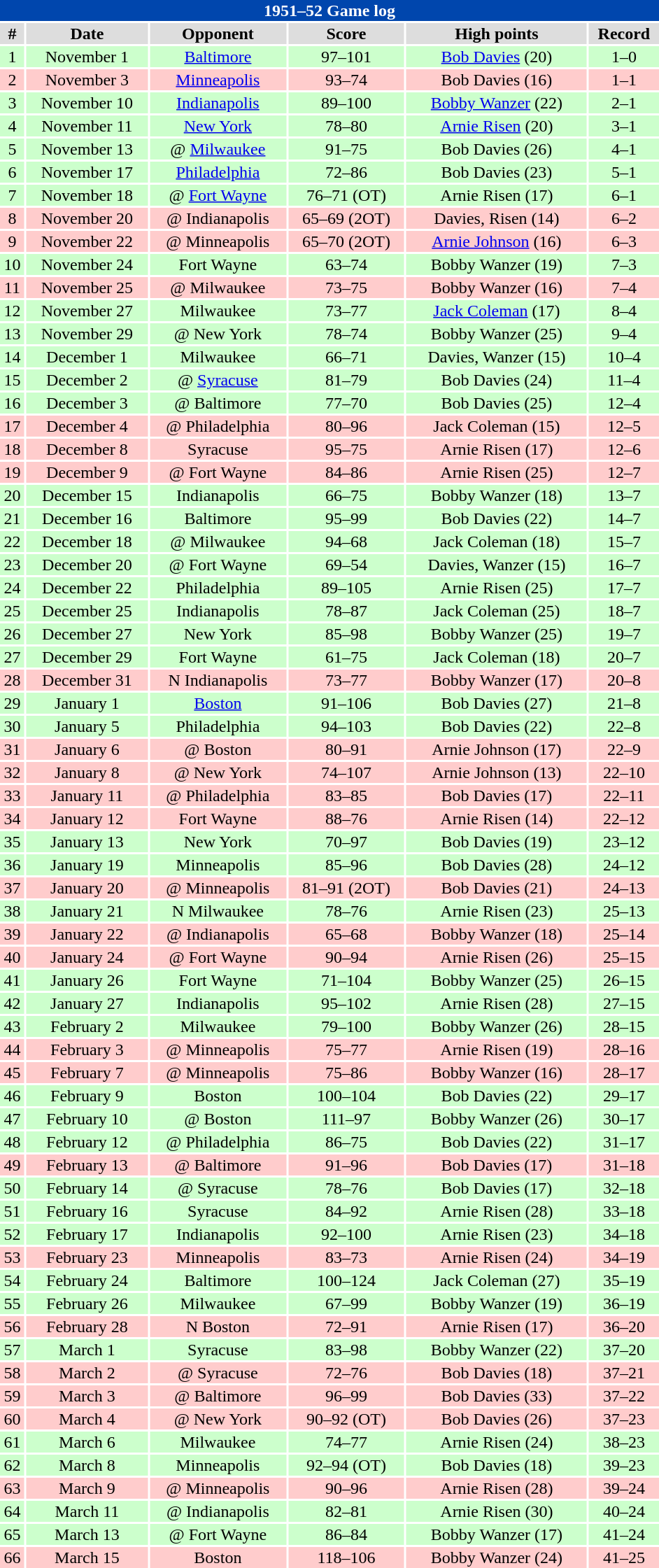<table class="toccolours collapsible" width=50% style="clear:both; margin:1.5em auto; text-align:center">
<tr>
<th colspan=11 style="background:#0046AD; color:white;">1951–52 Game log</th>
</tr>
<tr align="center" bgcolor="#dddddd">
<td><strong>#</strong></td>
<td><strong>Date</strong></td>
<td><strong>Opponent</strong></td>
<td><strong>Score</strong></td>
<td><strong>High points</strong></td>
<td><strong>Record</strong></td>
</tr>
<tr align="center" bgcolor="ccffcc">
<td>1</td>
<td>November 1</td>
<td><a href='#'>Baltimore</a></td>
<td>97–101</td>
<td><a href='#'>Bob Davies</a> (20)</td>
<td>1–0</td>
</tr>
<tr align="center" bgcolor="ffcccc">
<td>2</td>
<td>November 3</td>
<td><a href='#'>Minneapolis</a></td>
<td>93–74</td>
<td>Bob Davies (16)</td>
<td>1–1</td>
</tr>
<tr align="center" bgcolor="ccffcc">
<td>3</td>
<td>November 10</td>
<td><a href='#'>Indianapolis</a></td>
<td>89–100</td>
<td><a href='#'>Bobby Wanzer</a> (22)</td>
<td>2–1</td>
</tr>
<tr align="center" bgcolor="ccffcc">
<td>4</td>
<td>November 11</td>
<td><a href='#'>New York</a></td>
<td>78–80</td>
<td><a href='#'>Arnie Risen</a> (20)</td>
<td>3–1</td>
</tr>
<tr align="center" bgcolor="ccffcc">
<td>5</td>
<td>November 13</td>
<td>@ <a href='#'>Milwaukee</a></td>
<td>91–75</td>
<td>Bob Davies (26)</td>
<td>4–1</td>
</tr>
<tr align="center" bgcolor="ccffcc">
<td>6</td>
<td>November 17</td>
<td><a href='#'>Philadelphia</a></td>
<td>72–86</td>
<td>Bob Davies (23)</td>
<td>5–1</td>
</tr>
<tr align="center" bgcolor="ccffcc">
<td>7</td>
<td>November 18</td>
<td>@ <a href='#'>Fort Wayne</a></td>
<td>76–71 (OT)</td>
<td>Arnie Risen (17)</td>
<td>6–1</td>
</tr>
<tr align="center" bgcolor="ffcccc">
<td>8</td>
<td>November 20</td>
<td>@ Indianapolis</td>
<td>65–69 (2OT)</td>
<td>Davies, Risen (14)</td>
<td>6–2</td>
</tr>
<tr align="center" bgcolor="ffcccc">
<td>9</td>
<td>November 22</td>
<td>@ Minneapolis</td>
<td>65–70 (2OT)</td>
<td><a href='#'>Arnie Johnson</a> (16)</td>
<td>6–3</td>
</tr>
<tr align="center" bgcolor="ccffcc">
<td>10</td>
<td>November 24</td>
<td>Fort Wayne</td>
<td>63–74</td>
<td>Bobby Wanzer (19)</td>
<td>7–3</td>
</tr>
<tr align="center" bgcolor="ffcccc">
<td>11</td>
<td>November 25</td>
<td>@ Milwaukee</td>
<td>73–75</td>
<td>Bobby Wanzer (16)</td>
<td>7–4</td>
</tr>
<tr align="center" bgcolor="ccffcc">
<td>12</td>
<td>November 27</td>
<td>Milwaukee</td>
<td>73–77</td>
<td><a href='#'>Jack Coleman</a> (17)</td>
<td>8–4</td>
</tr>
<tr align="center" bgcolor="ccffcc">
<td>13</td>
<td>November 29</td>
<td>@ New York</td>
<td>78–74</td>
<td>Bobby Wanzer (25)</td>
<td>9–4</td>
</tr>
<tr align="center" bgcolor="ccffcc">
<td>14</td>
<td>December 1</td>
<td>Milwaukee</td>
<td>66–71</td>
<td>Davies, Wanzer (15)</td>
<td>10–4</td>
</tr>
<tr align="center" bgcolor="ccffcc">
<td>15</td>
<td>December 2</td>
<td>@ <a href='#'>Syracuse</a></td>
<td>81–79</td>
<td>Bob Davies (24)</td>
<td>11–4</td>
</tr>
<tr align="center" bgcolor="ccffcc">
<td>16</td>
<td>December 3</td>
<td>@ Baltimore</td>
<td>77–70</td>
<td>Bob Davies (25)</td>
<td>12–4</td>
</tr>
<tr align="center" bgcolor="ffcccc">
<td>17</td>
<td>December 4</td>
<td>@ Philadelphia</td>
<td>80–96</td>
<td>Jack Coleman (15)</td>
<td>12–5</td>
</tr>
<tr align="center" bgcolor="ffcccc">
<td>18</td>
<td>December 8</td>
<td>Syracuse</td>
<td>95–75</td>
<td>Arnie Risen (17)</td>
<td>12–6</td>
</tr>
<tr align="center" bgcolor="ffcccc">
<td>19</td>
<td>December 9</td>
<td>@ Fort Wayne</td>
<td>84–86</td>
<td>Arnie Risen (25)</td>
<td>12–7</td>
</tr>
<tr align="center" bgcolor="ccffcc">
<td>20</td>
<td>December 15</td>
<td>Indianapolis</td>
<td>66–75</td>
<td>Bobby Wanzer (18)</td>
<td>13–7</td>
</tr>
<tr align="center" bgcolor="ccffcc">
<td>21</td>
<td>December 16</td>
<td>Baltimore</td>
<td>95–99</td>
<td>Bob Davies (22)</td>
<td>14–7</td>
</tr>
<tr align="center" bgcolor="ccffcc">
<td>22</td>
<td>December 18</td>
<td>@ Milwaukee</td>
<td>94–68</td>
<td>Jack Coleman (18)</td>
<td>15–7</td>
</tr>
<tr align="center" bgcolor="ccffcc">
<td>23</td>
<td>December 20</td>
<td>@ Fort Wayne</td>
<td>69–54</td>
<td>Davies, Wanzer (15)</td>
<td>16–7</td>
</tr>
<tr align="center" bgcolor="ccffcc">
<td>24</td>
<td>December 22</td>
<td>Philadelphia</td>
<td>89–105</td>
<td>Arnie Risen (25)</td>
<td>17–7</td>
</tr>
<tr align="center" bgcolor="ccffcc">
<td>25</td>
<td>December 25</td>
<td>Indianapolis</td>
<td>78–87</td>
<td>Jack Coleman (25)</td>
<td>18–7</td>
</tr>
<tr align="center" bgcolor="ccffcc">
<td>26</td>
<td>December 27</td>
<td>New York</td>
<td>85–98</td>
<td>Bobby Wanzer (25)</td>
<td>19–7</td>
</tr>
<tr align="center" bgcolor="ccffcc">
<td>27</td>
<td>December 29</td>
<td>Fort Wayne</td>
<td>61–75</td>
<td>Jack Coleman (18)</td>
<td>20–7</td>
</tr>
<tr align="center" bgcolor="ffcccc">
<td>28</td>
<td>December 31</td>
<td>N Indianapolis</td>
<td>73–77</td>
<td>Bobby Wanzer (17)</td>
<td>20–8</td>
</tr>
<tr align="center" bgcolor="ccffcc">
<td>29</td>
<td>January 1</td>
<td><a href='#'>Boston</a></td>
<td>91–106</td>
<td>Bob Davies (27)</td>
<td>21–8</td>
</tr>
<tr align="center" bgcolor="ccffcc">
<td>30</td>
<td>January 5</td>
<td>Philadelphia</td>
<td>94–103</td>
<td>Bob Davies (22)</td>
<td>22–8</td>
</tr>
<tr align="center" bgcolor="ffcccc">
<td>31</td>
<td>January 6</td>
<td>@ Boston</td>
<td>80–91</td>
<td>Arnie Johnson (17)</td>
<td>22–9</td>
</tr>
<tr align="center" bgcolor="ffcccc">
<td>32</td>
<td>January 8</td>
<td>@ New York</td>
<td>74–107</td>
<td>Arnie Johnson (13)</td>
<td>22–10</td>
</tr>
<tr align="center" bgcolor="ffcccc">
<td>33</td>
<td>January 11</td>
<td>@ Philadelphia</td>
<td>83–85</td>
<td>Bob Davies (17)</td>
<td>22–11</td>
</tr>
<tr align="center" bgcolor="ffcccc">
<td>34</td>
<td>January 12</td>
<td>Fort Wayne</td>
<td>88–76</td>
<td>Arnie Risen (14)</td>
<td>22–12</td>
</tr>
<tr align="center" bgcolor="ccffcc">
<td>35</td>
<td>January 13</td>
<td>New York</td>
<td>70–97</td>
<td>Bob Davies (19)</td>
<td>23–12</td>
</tr>
<tr align="center" bgcolor="ccffcc">
<td>36</td>
<td>January 19</td>
<td>Minneapolis</td>
<td>85–96</td>
<td>Bob Davies (28)</td>
<td>24–12</td>
</tr>
<tr align="center" bgcolor="ffcccc">
<td>37</td>
<td>January 20</td>
<td>@ Minneapolis</td>
<td>81–91 (2OT)</td>
<td>Bob Davies (21)</td>
<td>24–13</td>
</tr>
<tr align="center" bgcolor="ccffcc">
<td>38</td>
<td>January 21</td>
<td>N Milwaukee</td>
<td>78–76</td>
<td>Arnie Risen (23)</td>
<td>25–13</td>
</tr>
<tr align="center" bgcolor="ffcccc">
<td>39</td>
<td>January 22</td>
<td>@ Indianapolis</td>
<td>65–68</td>
<td>Bobby Wanzer (18)</td>
<td>25–14</td>
</tr>
<tr align="center" bgcolor="ffcccc">
<td>40</td>
<td>January 24</td>
<td>@ Fort Wayne</td>
<td>90–94</td>
<td>Arnie Risen (26)</td>
<td>25–15</td>
</tr>
<tr align="center" bgcolor="ccffcc">
<td>41</td>
<td>January 26</td>
<td>Fort Wayne</td>
<td>71–104</td>
<td>Bobby Wanzer (25)</td>
<td>26–15</td>
</tr>
<tr align="center" bgcolor="ccffcc">
<td>42</td>
<td>January 27</td>
<td>Indianapolis</td>
<td>95–102</td>
<td>Arnie Risen (28)</td>
<td>27–15</td>
</tr>
<tr align="center" bgcolor="ccffcc">
<td>43</td>
<td>February 2</td>
<td>Milwaukee</td>
<td>79–100</td>
<td>Bobby Wanzer (26)</td>
<td>28–15</td>
</tr>
<tr align="center" bgcolor="ffcccc">
<td>44</td>
<td>February 3</td>
<td>@ Minneapolis</td>
<td>75–77</td>
<td>Arnie Risen (19)</td>
<td>28–16</td>
</tr>
<tr align="center" bgcolor="ffcccc">
<td>45</td>
<td>February 7</td>
<td>@ Minneapolis</td>
<td>75–86</td>
<td>Bobby Wanzer (16)</td>
<td>28–17</td>
</tr>
<tr align="center" bgcolor="ccffcc">
<td>46</td>
<td>February 9</td>
<td>Boston</td>
<td>100–104</td>
<td>Bob Davies (22)</td>
<td>29–17</td>
</tr>
<tr align="center" bgcolor="ccffcc">
<td>47</td>
<td>February 10</td>
<td>@ Boston</td>
<td>111–97</td>
<td>Bobby Wanzer (26)</td>
<td>30–17</td>
</tr>
<tr align="center" bgcolor="ccffcc">
<td>48</td>
<td>February 12</td>
<td>@ Philadelphia</td>
<td>86–75</td>
<td>Bob Davies (22)</td>
<td>31–17</td>
</tr>
<tr align="center" bgcolor="ffcccc">
<td>49</td>
<td>February 13</td>
<td>@ Baltimore</td>
<td>91–96</td>
<td>Bob Davies (17)</td>
<td>31–18</td>
</tr>
<tr align="center" bgcolor="ccffcc">
<td>50</td>
<td>February 14</td>
<td>@ Syracuse</td>
<td>78–76</td>
<td>Bob Davies (17)</td>
<td>32–18</td>
</tr>
<tr align="center" bgcolor="ccffcc">
<td>51</td>
<td>February 16</td>
<td>Syracuse</td>
<td>84–92</td>
<td>Arnie Risen (28)</td>
<td>33–18</td>
</tr>
<tr align="center" bgcolor="ccffcc">
<td>52</td>
<td>February 17</td>
<td>Indianapolis</td>
<td>92–100</td>
<td>Arnie Risen (23)</td>
<td>34–18</td>
</tr>
<tr align="center" bgcolor="ffcccc">
<td>53</td>
<td>February 23</td>
<td>Minneapolis</td>
<td>83–73</td>
<td>Arnie Risen (24)</td>
<td>34–19</td>
</tr>
<tr align="center" bgcolor="ccffcc">
<td>54</td>
<td>February 24</td>
<td>Baltimore</td>
<td>100–124</td>
<td>Jack Coleman (27)</td>
<td>35–19</td>
</tr>
<tr align="center" bgcolor="ccffcc">
<td>55</td>
<td>February 26</td>
<td>Milwaukee</td>
<td>67–99</td>
<td>Bobby Wanzer (19)</td>
<td>36–19</td>
</tr>
<tr align="center" bgcolor="ffcccc">
<td>56</td>
<td>February 28</td>
<td>N Boston</td>
<td>72–91</td>
<td>Arnie Risen (17)</td>
<td>36–20</td>
</tr>
<tr align="center" bgcolor="ccffcc">
<td>57</td>
<td>March 1</td>
<td>Syracuse</td>
<td>83–98</td>
<td>Bobby Wanzer (22)</td>
<td>37–20</td>
</tr>
<tr align="center" bgcolor="ffcccc">
<td>58</td>
<td>March 2</td>
<td>@ Syracuse</td>
<td>72–76</td>
<td>Bob Davies (18)</td>
<td>37–21</td>
</tr>
<tr align="center" bgcolor="ffcccc">
<td>59</td>
<td>March 3</td>
<td>@ Baltimore</td>
<td>96–99</td>
<td>Bob Davies (33)</td>
<td>37–22</td>
</tr>
<tr align="center" bgcolor="ffcccc">
<td>60</td>
<td>March 4</td>
<td>@ New York</td>
<td>90–92 (OT)</td>
<td>Bob Davies (26)</td>
<td>37–23</td>
</tr>
<tr align="center" bgcolor="ccffcc">
<td>61</td>
<td>March 6</td>
<td>Milwaukee</td>
<td>74–77</td>
<td>Arnie Risen (24)</td>
<td>38–23</td>
</tr>
<tr align="center" bgcolor="ccffcc">
<td>62</td>
<td>March 8</td>
<td>Minneapolis</td>
<td>92–94 (OT)</td>
<td>Bob Davies (18)</td>
<td>39–23</td>
</tr>
<tr align="center" bgcolor="ffcccc">
<td>63</td>
<td>March 9</td>
<td>@ Minneapolis</td>
<td>90–96</td>
<td>Arnie Risen (28)</td>
<td>39–24</td>
</tr>
<tr align="center" bgcolor="ccffcc">
<td>64</td>
<td>March 11</td>
<td>@ Indianapolis</td>
<td>82–81</td>
<td>Arnie Risen (30)</td>
<td>40–24</td>
</tr>
<tr align="center" bgcolor="ccffcc">
<td>65</td>
<td>March 13</td>
<td>@ Fort Wayne</td>
<td>86–84</td>
<td>Bobby Wanzer (17)</td>
<td>41–24</td>
</tr>
<tr align="center" bgcolor="ffcccc">
<td>66</td>
<td>March 15</td>
<td>Boston</td>
<td>118–106</td>
<td>Bobby Wanzer (24)</td>
<td>41–25</td>
</tr>
</table>
